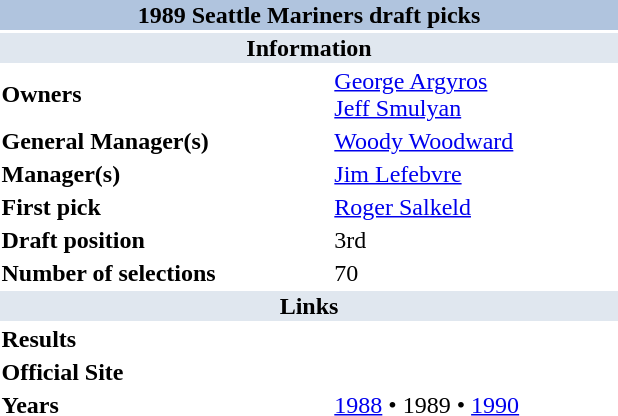<table class="toccolours" style="float: right; clear: right; margin: 0 0 1em 1em; width: 26em;">
<tr style="text-align:center;">
<th colspan="2" style="text-align: center; background-color: LightSteelBlue;">1989 Seattle Mariners draft picks</th>
</tr>
<tr>
<th style="background: #E0E7EF;" colspan="2">Information</th>
</tr>
<tr>
<td><strong>Owners</strong></td>
<td><a href='#'>George Argyros</a><br><a href='#'>Jeff Smulyan</a></td>
</tr>
<tr>
<td style="vertical-align: top;"><strong>General Manager(s)</strong></td>
<td><a href='#'>Woody Woodward</a></td>
</tr>
<tr>
<td style="vertical-align: top;"><strong>Manager(s)</strong></td>
<td><a href='#'>Jim Lefebvre</a></td>
</tr>
<tr>
<td style="vertical-align: top;"><strong>First pick</strong></td>
<td><a href='#'>Roger Salkeld</a></td>
</tr>
<tr>
<td style="vertical-align: top;"><strong>Draft position</strong></td>
<td>3rd</td>
</tr>
<tr>
<td style="vertical-align: middle;"><strong>Number of selections</strong></td>
<td>70</td>
</tr>
<tr>
<th style="background: #E0E7EF;" colspan="2">Links</th>
</tr>
<tr>
<td style="vertical-align: top;"><strong>Results</strong></td>
<td></td>
</tr>
<tr>
<td style="vertical-align: top;"><strong>Official Site</strong></td>
<td></td>
</tr>
<tr>
<td style="vertical-align: top;"><strong>Years</strong></td>
<td><a href='#'>1988</a> • 1989 • <a href='#'>1990</a></td>
</tr>
</table>
